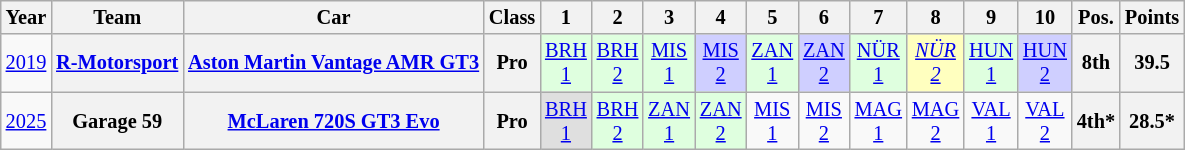<table class="wikitable" border="1" style="text-align:center; font-size:85%;">
<tr>
<th>Year</th>
<th>Team</th>
<th>Car</th>
<th>Class</th>
<th>1</th>
<th>2</th>
<th>3</th>
<th>4</th>
<th>5</th>
<th>6</th>
<th>7</th>
<th>8</th>
<th>9</th>
<th>10</th>
<th>Pos.</th>
<th>Points</th>
</tr>
<tr>
<td><a href='#'>2019</a></td>
<th nowrap><a href='#'>R-Motorsport</a></th>
<th nowrap><a href='#'>Aston Martin Vantage AMR GT3</a></th>
<th>Pro</th>
<td style="background:#DFFFDF;"><a href='#'>BRH<br>1</a><br></td>
<td style="background:#DFFFDF;"><a href='#'>BRH<br>2</a><br></td>
<td style="background:#DFFFDF;"><a href='#'>MIS<br>1</a><br></td>
<td style="background:#CFCFFF;"><a href='#'>MIS<br>2</a><br></td>
<td style="background:#DFFFDF;"><a href='#'>ZAN<br>1</a><br></td>
<td style="background:#CFCFFF;"><a href='#'>ZAN<br>2</a><br></td>
<td style="background:#DFFFDF;"><a href='#'>NÜR<br>1</a><br></td>
<td style="background:#FFFFBF;"><em><a href='#'>NÜR<br>2</a></em><br></td>
<td style="background:#DFFFDF;"><a href='#'>HUN<br>1</a><br></td>
<td style="background:#CFCFFF;"><a href='#'>HUN<br>2</a><br></td>
<th>8th</th>
<th>39.5</th>
</tr>
<tr>
<td><a href='#'>2025</a></td>
<th>Garage 59</th>
<th><a href='#'>McLaren 720S GT3 Evo</a></th>
<th>Pro</th>
<td style="background:#DFDFDF;"><a href='#'>BRH<br>1</a><br></td>
<td style="background:#DFFFDF;"><a href='#'>BRH<br>2</a><br></td>
<td style="background:#DFFFDF;"><a href='#'>ZAN<br>1</a><br></td>
<td style="background:#DFFFDF;"><a href='#'>ZAN<br>2</a><br></td>
<td style="background:#;"><a href='#'>MIS<br>1</a><br></td>
<td style="background:#;"><a href='#'>MIS<br>2</a><br></td>
<td style="background:#;"><a href='#'>MAG<br>1</a><br></td>
<td style="background:#;"><a href='#'>MAG<br>2</a><br></td>
<td style="background:#;"><a href='#'>VAL<br>1</a><br></td>
<td style="background:#;"><a href='#'>VAL<br>2</a><br></td>
<th>4th*</th>
<th>28.5*</th>
</tr>
</table>
